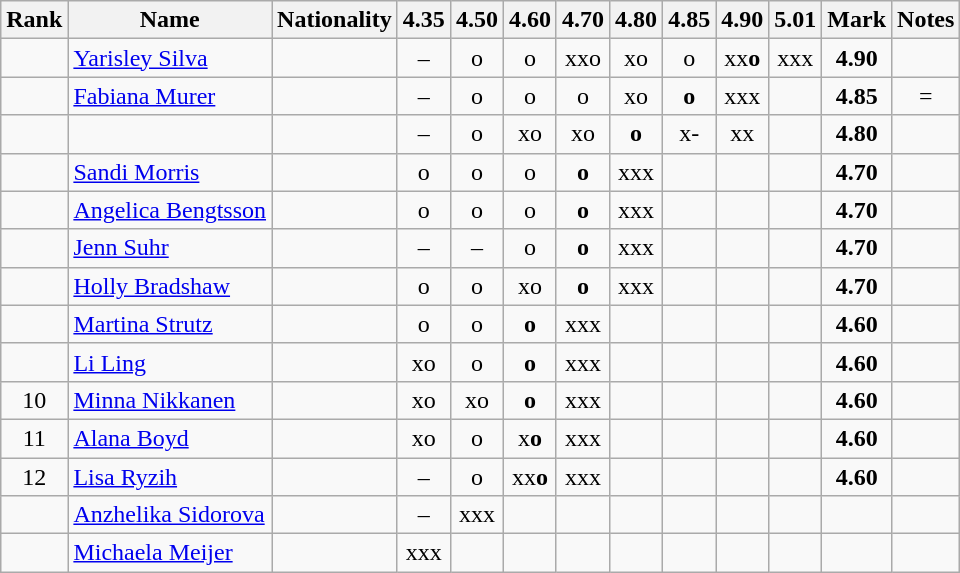<table class="wikitable sortable" style="text-align:center">
<tr>
<th>Rank</th>
<th>Name</th>
<th>Nationality</th>
<th>4.35</th>
<th>4.50</th>
<th>4.60</th>
<th>4.70</th>
<th>4.80</th>
<th>4.85</th>
<th>4.90</th>
<th>5.01</th>
<th>Mark</th>
<th>Notes</th>
</tr>
<tr>
<td></td>
<td align=left><a href='#'>Yarisley Silva</a></td>
<td align=left></td>
<td>–</td>
<td>o</td>
<td>o</td>
<td>xxo</td>
<td>xo</td>
<td>o</td>
<td>xx<strong>o</strong></td>
<td>xxx</td>
<td><strong>4.90</strong></td>
<td></td>
</tr>
<tr>
<td></td>
<td align=left><a href='#'>Fabiana Murer</a></td>
<td align=left></td>
<td>–</td>
<td>o</td>
<td>o</td>
<td>o</td>
<td>xo</td>
<td><strong>o </strong></td>
<td>xxx</td>
<td></td>
<td><strong>4.85</strong></td>
<td>=</td>
</tr>
<tr>
<td></td>
<td align=left></td>
<td align=left></td>
<td>–</td>
<td>o</td>
<td>xo</td>
<td>xo</td>
<td><strong>o </strong></td>
<td>x-</td>
<td>xx</td>
<td></td>
<td><strong>4.80</strong></td>
<td></td>
</tr>
<tr>
<td></td>
<td align=left><a href='#'>Sandi Morris</a></td>
<td align=left></td>
<td>o</td>
<td>o</td>
<td>o</td>
<td><strong>o </strong></td>
<td>xxx</td>
<td></td>
<td></td>
<td></td>
<td><strong>4.70</strong></td>
<td></td>
</tr>
<tr>
<td></td>
<td align=left><a href='#'>Angelica Bengtsson</a></td>
<td align=left></td>
<td>o</td>
<td>o</td>
<td>o</td>
<td><strong>o </strong></td>
<td>xxx</td>
<td></td>
<td></td>
<td></td>
<td><strong>4.70</strong></td>
<td></td>
</tr>
<tr>
<td></td>
<td align=left><a href='#'>Jenn Suhr</a></td>
<td align=left></td>
<td>–</td>
<td>–</td>
<td>o</td>
<td><strong>o </strong></td>
<td>xxx</td>
<td></td>
<td></td>
<td></td>
<td><strong>4.70</strong></td>
<td></td>
</tr>
<tr>
<td></td>
<td align=left><a href='#'>Holly Bradshaw</a></td>
<td align=left></td>
<td>o</td>
<td>o</td>
<td>xo</td>
<td><strong>o </strong></td>
<td>xxx</td>
<td></td>
<td></td>
<td></td>
<td><strong>4.70</strong></td>
<td></td>
</tr>
<tr>
<td></td>
<td align=left><a href='#'>Martina Strutz</a></td>
<td align=left></td>
<td>o</td>
<td>o</td>
<td><strong>o </strong></td>
<td>xxx</td>
<td></td>
<td></td>
<td></td>
<td></td>
<td><strong>4.60</strong></td>
<td></td>
</tr>
<tr>
<td></td>
<td align=left><a href='#'>Li Ling</a></td>
<td align=left></td>
<td>xo</td>
<td>o</td>
<td><strong>o </strong></td>
<td>xxx</td>
<td></td>
<td></td>
<td></td>
<td></td>
<td><strong>4.60</strong></td>
<td></td>
</tr>
<tr>
<td>10</td>
<td align=left><a href='#'>Minna Nikkanen</a></td>
<td align=left></td>
<td>xo</td>
<td>xo</td>
<td><strong>o </strong></td>
<td>xxx</td>
<td></td>
<td></td>
<td></td>
<td></td>
<td><strong>4.60</strong></td>
<td></td>
</tr>
<tr>
<td>11</td>
<td align=left><a href='#'>Alana Boyd</a></td>
<td align=left></td>
<td>xo</td>
<td>o</td>
<td>x<strong>o</strong></td>
<td>xxx</td>
<td></td>
<td></td>
<td></td>
<td></td>
<td><strong>4.60</strong></td>
<td></td>
</tr>
<tr>
<td>12</td>
<td align=left><a href='#'>Lisa Ryzih</a></td>
<td align=left></td>
<td>–</td>
<td>o</td>
<td>xx<strong>o</strong></td>
<td>xxx</td>
<td></td>
<td></td>
<td></td>
<td></td>
<td><strong>4.60</strong></td>
<td></td>
</tr>
<tr>
<td></td>
<td align=left><a href='#'>Anzhelika Sidorova</a></td>
<td align=left></td>
<td>–</td>
<td>xxx</td>
<td></td>
<td></td>
<td></td>
<td></td>
<td></td>
<td></td>
<td><strong></strong></td>
<td></td>
</tr>
<tr>
<td></td>
<td align=left><a href='#'>Michaela Meijer</a></td>
<td align=left></td>
<td>xxx</td>
<td></td>
<td></td>
<td></td>
<td></td>
<td></td>
<td></td>
<td></td>
<td><strong></strong></td>
<td></td>
</tr>
</table>
